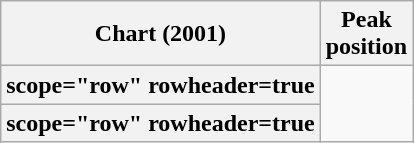<table class="wikitable sortable plainrowheaders">
<tr>
<th>Chart (2001)</th>
<th>Peak<br>position</th>
</tr>
<tr>
<th>scope="row" rowheader=true</th>
</tr>
<tr>
<th>scope="row" rowheader=true</th>
</tr>
</table>
